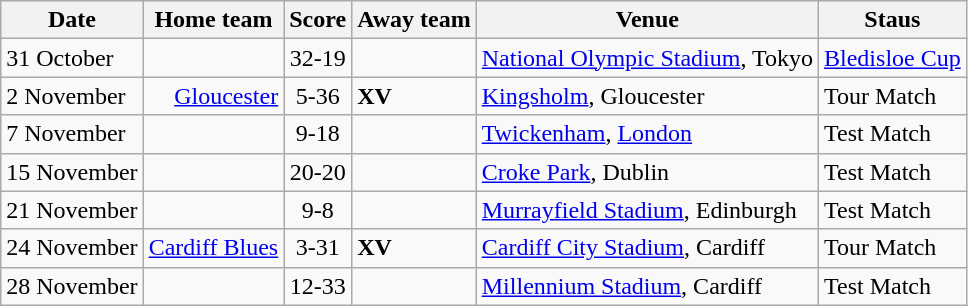<table class="wikitable">
<tr>
<th>Date</th>
<th>Home team</th>
<th>Score</th>
<th>Away team</th>
<th>Venue</th>
<th>Staus</th>
</tr>
<tr>
<td>31 October</td>
<td align=right><strong></strong></td>
<td align=center>32-19</td>
<td></td>
<td><a href='#'>National Olympic Stadium</a>, Tokyo</td>
<td><a href='#'>Bledisloe Cup</a></td>
</tr>
<tr>
<td>2 November</td>
<td align=right><a href='#'>Gloucester</a> </td>
<td align=center>5-36</td>
<td><strong> XV</strong></td>
<td><a href='#'>Kingsholm</a>, Gloucester</td>
<td>Tour Match</td>
</tr>
<tr>
<td>7 November</td>
<td align=right></td>
<td align=center>9-18</td>
<td><strong></strong></td>
<td><a href='#'>Twickenham</a>, <a href='#'>London</a></td>
<td>Test Match</td>
</tr>
<tr>
<td>15 November</td>
<td align=right></td>
<td align=center>20-20</td>
<td></td>
<td><a href='#'>Croke Park</a>, Dublin</td>
<td>Test Match</td>
</tr>
<tr>
<td>21 November</td>
<td align=right><strong></strong></td>
<td align=center>9-8</td>
<td></td>
<td><a href='#'>Murrayfield Stadium</a>, Edinburgh</td>
<td>Test Match</td>
</tr>
<tr>
<td>24 November</td>
<td align=right><a href='#'>Cardiff Blues</a> </td>
<td align=center>3-31</td>
<td><strong> XV</strong></td>
<td><a href='#'>Cardiff City Stadium</a>, Cardiff</td>
<td>Tour Match</td>
</tr>
<tr>
<td>28 November</td>
<td align=right></td>
<td align=center>12-33</td>
<td><strong></strong></td>
<td><a href='#'>Millennium Stadium</a>, Cardiff</td>
<td>Test Match</td>
</tr>
</table>
